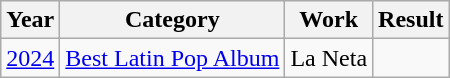<table class="wikitable">
<tr>
<th>Year</th>
<th>Category</th>
<th>Work</th>
<th>Result</th>
</tr>
<tr>
<td><a href='#'>2024</a></td>
<td><a href='#'>Best Latin Pop Album</a></td>
<td>La Neta</td>
<td></td>
</tr>
</table>
